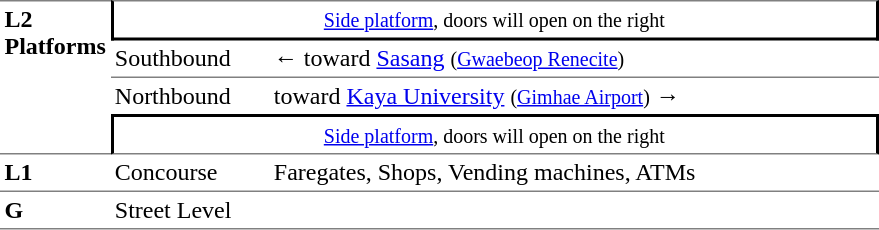<table table border=0 cellspacing=0 cellpadding=3>
<tr>
<td style="border-top:solid 1px gray;border-bottom:solid 1px gray;" rowspan=4 valign=top><strong>L2<br>Platforms</strong></td>
<td style="border-top:solid 1px gray;border-right:solid 2px black;border-left:solid 2px black;border-bottom:solid 2px black;text-align:center;" colspan=2><small><a href='#'>Side platform</a>, doors will open on the right</small></td>
</tr>
<tr>
<td style="border-bottom:solid 1px gray;">Southbound</td>
<td style="border-bottom:solid 1px gray;">←  toward <a href='#'>Sasang</a> <small>(<a href='#'>Gwaebeop Renecite</a>)</small></td>
</tr>
<tr>
<td>Northbound</td>
<td>  toward <a href='#'>Kaya University</a> <small>(<a href='#'>Gimhae Airport</a>)</small> →</td>
</tr>
<tr>
<td style="border-top:solid 2px black;border-right:solid 2px black;border-left:solid 2px black;border-bottom:solid 1px gray;text-align:center;" colspan=2><small><a href='#'>Side platform</a>, doors will open on the right</small></td>
</tr>
<tr>
<td style="border-bottom:solid 1px gray;" width=50 valign=top><strong>L1</strong></td>
<td style="border-bottom:solid 1px gray;" width=100 valign=top>Concourse</td>
<td style="border-bottom:solid 1px gray;" width=400 valign=top>Faregates, Shops, Vending machines, ATMs</td>
</tr>
<tr>
<td style="border-bottom:solid 1px gray;" width=50 valign=top><strong>G</strong></td>
<td style="border-bottom:solid 1px gray;" width=100 valign=top>Street Level</td>
<td style="border-bottom:solid 1px gray;" width=400 valign=top></td>
</tr>
</table>
